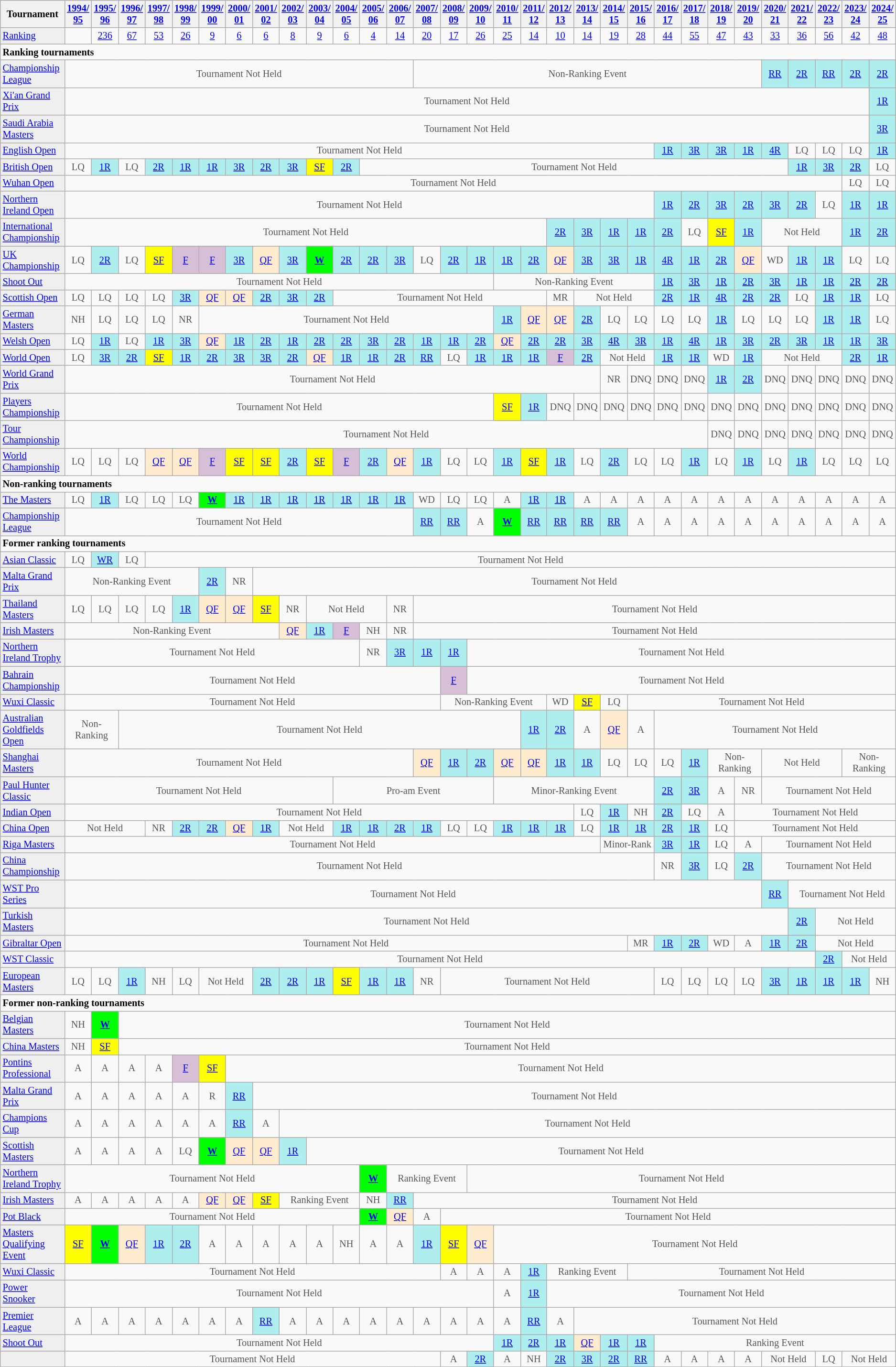<table class="wikitable" style="font-size:85%">
<tr>
<th>Tournament</th>
<th><a href='#'>1994/<br>95</a></th>
<th><a href='#'>1995/<br>96</a></th>
<th><a href='#'>1996/<br>97</a></th>
<th><a href='#'>1997/<br>98</a></th>
<th><a href='#'>1998/<br>99</a></th>
<th><a href='#'>1999/<br>00</a></th>
<th><a href='#'>2000/<br>01</a></th>
<th><a href='#'>2001/<br>02</a></th>
<th><a href='#'>2002/<br>03</a></th>
<th><a href='#'>2003/<br>04</a></th>
<th><a href='#'>2004/<br>05</a></th>
<th><a href='#'>2005/<br>06</a></th>
<th><a href='#'>2006/<br>07</a></th>
<th><a href='#'>2007/<br>08</a></th>
<th><a href='#'>2008/<br>09</a></th>
<th><a href='#'>2009/<br>10</a></th>
<th><a href='#'>2010/<br>11</a></th>
<th><a href='#'>2011/<br>12</a></th>
<th><a href='#'>2012/<br>13</a></th>
<th><a href='#'>2013/<br>14</a></th>
<th><a href='#'>2014/<br>15</a></th>
<th><a href='#'>2015/<br>16</a></th>
<th><a href='#'>2016/<br>17</a></th>
<th><a href='#'>2017/<br>18</a></th>
<th><a href='#'>2018/<br>19</a></th>
<th><a href='#'>2019/<br>20</a></th>
<th><a href='#'>2020/<br>21</a></th>
<th><a href='#'>2021/<br>22</a></th>
<th><a href='#'>2022/<br>23</a></th>
<th><a href='#'>2023/<br>24</a></th>
<th><a href='#'>2024/<br>25</a></th>
</tr>
<tr>
<td style="background:#EFEFEF;"><a href='#'>Ranking</a></td>
<td align="center"></td>
<td align="center"><a href='#'>236</a></td>
<td align="center"><a href='#'>67</a></td>
<td align="center"><a href='#'>53</a></td>
<td align="center"><a href='#'>26</a></td>
<td align="center"><a href='#'>9</a></td>
<td align="center"><a href='#'>6</a></td>
<td align="center"><a href='#'>6</a></td>
<td align="center"><a href='#'>8</a></td>
<td align="center"><a href='#'>9</a></td>
<td align="center"><a href='#'>6</a></td>
<td align="center"><a href='#'>4</a></td>
<td align="center"><a href='#'>14</a></td>
<td align="center"><a href='#'>20</a></td>
<td align="center"><a href='#'>17</a></td>
<td align="center"><a href='#'>26</a></td>
<td align="center"><a href='#'>25</a></td>
<td align="center"><a href='#'>14</a></td>
<td align="center"><a href='#'>10</a></td>
<td align="center"><a href='#'>14</a></td>
<td align="center"><a href='#'>19</a></td>
<td align="center"><a href='#'>28</a></td>
<td align="center"><a href='#'>44</a></td>
<td align="center"><a href='#'>55</a></td>
<td align="center"><a href='#'>47</a></td>
<td align="center"><a href='#'>43</a></td>
<td align="center"><a href='#'>33</a></td>
<td align="center"><a href='#'>36</a></td>
<td align="center"><a href='#'>56</a></td>
<td align="center"><a href='#'>42</a></td>
<td align="center"><a href='#'>48</a></td>
</tr>
<tr>
<td colspan="40"><strong>Ranking tournaments</strong></td>
</tr>
<tr>
<td style="background:#EFEFEF;"><a href='#'>Championship League</a></td>
<td align="center" colspan="13" style="color:#555555;">Tournament Not Held</td>
<td align="center" colspan="13" style="color:#555555;">Non-Ranking Event</td>
<td align="center" style="background:#afeeee;"><a href='#'>RR</a></td>
<td align="center" style="background:#afeeee;"><a href='#'>2R</a></td>
<td align="center" style="background:#afeeee;"><a href='#'>RR</a></td>
<td align="center" style="background:#afeeee;"><a href='#'>2R</a></td>
<td align="center" style="background:#afeeee;"><a href='#'>2R</a></td>
</tr>
<tr>
<td style="background:#EFEFEF;"><a href='#'>Xi'an Grand Prix</a></td>
<td align="center" colspan="30" style="color:#555555;">Tournament Not Held</td>
<td align="center" style="background:#afeeee;"><a href='#'>1R</a></td>
</tr>
<tr>
<td style="background:#EFEFEF;"><a href='#'>Saudi Arabia Masters</a></td>
<td align="center" colspan="30" style="color:#555555;">Tournament Not Held</td>
<td align="center" style="background:#afeeee;"><a href='#'>3R</a></td>
</tr>
<tr>
<td style="background:#EFEFEF;"><a href='#'>English Open</a></td>
<td align="center" colspan="22" style="color:#555555;">Tournament Not Held</td>
<td align="center" style="background:#afeeee;"><a href='#'>1R</a></td>
<td align="center" style="background:#afeeee;"><a href='#'>3R</a></td>
<td align="center" style="background:#afeeee;"><a href='#'>3R</a></td>
<td align="center" style="background:#afeeee;"><a href='#'>1R</a></td>
<td align="center" style="background:#afeeee;"><a href='#'>4R</a></td>
<td align="center" style="color:#555555;">LQ</td>
<td align="center" style="color:#555555;">LQ</td>
<td align="center" style="color:#555555;">LQ</td>
<td align="center" style="background:#afeeee;"><a href='#'>1R</a></td>
</tr>
<tr>
<td style="background:#EFEFEF;"><a href='#'>British Open</a></td>
<td align="center" style="color:#555555;">LQ</td>
<td align="center" style="background:#afeeee;"><a href='#'>1R</a></td>
<td align="center" style="color:#555555;">LQ</td>
<td align="center" style="background:#afeeee;"><a href='#'>2R</a></td>
<td align="center" style="background:#afeeee;"><a href='#'>1R</a></td>
<td align="center" style="background:#afeeee;"><a href='#'>1R</a></td>
<td align="center" style="background:#afeeee;"><a href='#'>3R</a></td>
<td align="center" style="background:#afeeee;"><a href='#'>2R</a></td>
<td align="center" style="background:#afeeee;"><a href='#'>3R</a></td>
<td align="center" style="background:yellow;"><a href='#'>SF</a></td>
<td align="center" style="background:#afeeee;"><a href='#'>2R</a></td>
<td align="center" colspan="16" style="color:#555555;">Tournament Not Held</td>
<td align="center" style="background:#afeeee;"><a href='#'>1R</a></td>
<td align="center" style="background:#afeeee;"><a href='#'>3R</a></td>
<td align="center" style="background:#afeeee;"><a href='#'>2R</a></td>
<td align="center" style="color:#555555;">LQ</td>
</tr>
<tr>
<td style="background:#EFEFEF;"><a href='#'>Wuhan Open</a></td>
<td align="center" colspan="29" style="color:#555555;">Tournament Not Held</td>
<td align="center" style="color:#555555;">LQ</td>
<td align="center" style="color:#555555;">LQ</td>
</tr>
<tr>
<td style="background:#EFEFEF;"><a href='#'>Northern Ireland Open</a></td>
<td align="center" colspan="22" style="color:#555555;">Tournament Not Held</td>
<td align="center" style="background:#afeeee;"><a href='#'>1R</a></td>
<td align="center" style="background:#afeeee;"><a href='#'>2R</a></td>
<td align="center" style="background:#afeeee;"><a href='#'>3R</a></td>
<td align="center" style="background:#afeeee;"><a href='#'>2R</a></td>
<td align="center" style="background:#afeeee;"><a href='#'>3R</a></td>
<td align="center" style="background:#afeeee;"><a href='#'>2R</a></td>
<td align="center" style="color:#555555;">LQ</td>
<td align="center" style="background:#afeeee;"><a href='#'>1R</a></td>
<td align="center" style="background:#afeeee;"><a href='#'>1R</a></td>
</tr>
<tr>
<td style="background:#EFEFEF;"><a href='#'>International Championship</a></td>
<td align="center" colspan="18" style="color:#555555;">Tournament Not Held</td>
<td align="center" style="background:#afeeee;"><a href='#'>2R</a></td>
<td align="center" style="background:#afeeee;"><a href='#'>3R</a></td>
<td align="center" style="background:#afeeee;"><a href='#'>1R</a></td>
<td align="center" style="background:#afeeee;"><a href='#'>1R</a></td>
<td align="center" style="background:#afeeee;"><a href='#'>2R</a></td>
<td align="center" style="color:#555555;">LQ</td>
<td align="center" style="background:yellow;"><a href='#'>SF</a></td>
<td align="center" style="background:#afeeee;"><a href='#'>1R</a></td>
<td align="center" colspan="3" style="color:#555555;">Not Held</td>
<td align="center" style="background:#afeeee;"><a href='#'>1R</a></td>
<td align="center" style="background:#afeeee;"><a href='#'>2R</a></td>
</tr>
<tr>
<td style="background:#EFEFEF;"><a href='#'>UK Championship</a></td>
<td align="center" style="color:#555555;">LQ</td>
<td align="center" style="background:#afeeee;"><a href='#'>2R</a></td>
<td align="center" style="color:#555555;">LQ</td>
<td align="center" style="background:yellow;"><a href='#'>SF</a></td>
<td align="center" style="background:thistle;"><a href='#'>F</a></td>
<td align="center" style="background:thistle;"><a href='#'>F</a></td>
<td align="center" style="background:#afeeee;"><a href='#'>3R</a></td>
<td align="center" style="background:#ffebcd;"><a href='#'>QF</a></td>
<td align="center" style="background:#afeeee;"><a href='#'>3R</a></td>
<td align="center" style="background:#00ff00;"><a href='#'><strong>W</strong></a></td>
<td align="center" style="background:#afeeee;"><a href='#'>2R</a></td>
<td align="center" style="background:#afeeee;"><a href='#'>2R</a></td>
<td align="center" style="background:#afeeee;"><a href='#'>3R</a></td>
<td align="center" style="color:#555555;">LQ</td>
<td align="center" style="background:#afeeee;"><a href='#'>2R</a></td>
<td align="center" style="background:#afeeee;"><a href='#'>1R</a></td>
<td align="center" style="background:#afeeee;"><a href='#'>1R</a></td>
<td align="center" style="background:#afeeee;"><a href='#'>2R</a></td>
<td align="center" style="background:#ffebcd;"><a href='#'>QF</a></td>
<td align="center" style="background:#afeeee;"><a href='#'>3R</a></td>
<td align="center" style="background:#afeeee;"><a href='#'>3R</a></td>
<td align="center" style="background:#afeeee;"><a href='#'>1R</a></td>
<td align="center" style="background:#afeeee;"><a href='#'>4R</a></td>
<td align="center" style="background:#afeeee;"><a href='#'>1R</a></td>
<td align="center" style="background:#afeeee;"><a href='#'>2R</a></td>
<td align="center" style="background:#ffebcd;"><a href='#'>QF</a></td>
<td align="center" style="color:#555555;">WD</td>
<td align="center" style="background:#afeeee;"><a href='#'>1R</a></td>
<td align="center" style="background:#afeeee;"><a href='#'>1R</a></td>
<td align="center" style="color:#555555;">LQ</td>
<td align="center" style="color:#555555;">LQ</td>
</tr>
<tr>
<td style="background:#EFEFEF;"><a href='#'>Shoot Out</a></td>
<td align="center" colspan="16" style="color:#555555;">Tournament Not Held</td>
<td align="center" colspan="6" style="color:#555555;">Non-Ranking Event</td>
<td align="center" style="background:#afeeee;"><a href='#'>1R</a></td>
<td align="center" style="background:#afeeee;"><a href='#'>3R</a></td>
<td align="center" style="background:#afeeee;"><a href='#'>1R</a></td>
<td align="center" style="background:#afeeee;"><a href='#'>2R</a></td>
<td align="center" style="background:#afeeee;"><a href='#'>3R</a></td>
<td align="center" style="background:#afeeee;"><a href='#'>1R</a></td>
<td align="center" style="background:#afeeee;"><a href='#'>1R</a></td>
<td align="center" style="background:#afeeee;"><a href='#'>2R</a></td>
<td align="center" style="background:#afeeee;"><a href='#'>2R</a></td>
</tr>
<tr>
<td style="background:#EFEFEF;"><a href='#'>Scottish Open</a></td>
<td align="center" style="color:#555555;">LQ</td>
<td align="center" style="color:#555555;">LQ</td>
<td align="center" style="color:#555555;">LQ</td>
<td align="center" style="color:#555555;">LQ</td>
<td align="center" style="background:#afeeee;"><a href='#'>3R</a></td>
<td align="center" style="background:#ffebcd;"><a href='#'>QF</a></td>
<td align="center" style="background:#ffebcd;"><a href='#'>QF</a></td>
<td align="center" style="background:#afeeee;"><a href='#'>2R</a></td>
<td align="center" style="background:#afeeee;"><a href='#'>3R</a></td>
<td align="center" style="background:#afeeee;"><a href='#'>2R</a></td>
<td align="center" colspan="8" style="color:#555555;">Tournament Not Held</td>
<td align="center" style="color:#555555;">MR</td>
<td align="center" colspan="3" style="color:#555555;">Not Held</td>
<td align="center" style="background:#afeeee;"><a href='#'>2R</a></td>
<td align="center" style="background:#afeeee;"><a href='#'>1R</a></td>
<td align="center" style="background:#afeeee;"><a href='#'>4R</a></td>
<td align="center" style="background:#afeeee;"><a href='#'>2R</a></td>
<td align="center" style="background:#afeeee;"><a href='#'>2R</a></td>
<td align="center" style="color:#555555;">LQ</td>
<td align="center" style="background:#afeeee;"><a href='#'>1R</a></td>
<td align="center" style="background:#afeeee;"><a href='#'>1R</a></td>
<td align="center" style="color:#555555;">LQ</td>
</tr>
<tr>
<td style="background:#EFEFEF;"><a href='#'>German Masters</a></td>
<td align="center" style="color:#555555;">NH</td>
<td align="center" style="color:#555555;">LQ</td>
<td align="center" style="color:#555555;">LQ</td>
<td align="center" style="color:#555555;">LQ</td>
<td align="center" style="color:#555555;">NR</td>
<td align="center" colspan="11" style="color:#555555;">Tournament Not Held</td>
<td align="center" style="background:#afeeee;"><a href='#'>1R</a></td>
<td align="center" style="background:#ffebcd;"><a href='#'>QF</a></td>
<td align="center" style="background:#ffebcd;"><a href='#'>QF</a></td>
<td align="center" style="background:#afeeee;"><a href='#'>2R</a></td>
<td align="center" style="color:#555555;">LQ</td>
<td align="center" style="color:#555555;">LQ</td>
<td align="center" style="color:#555555;">LQ</td>
<td align="center" style="color:#555555;">LQ</td>
<td align="center" style="background:#afeeee;"><a href='#'>1R</a></td>
<td align="center" style="color:#555555;">LQ</td>
<td align="center" style="color:#555555;">LQ</td>
<td align="center" style="color:#555555;">LQ</td>
<td align="center" style="background:#afeeee;"><a href='#'>1R</a></td>
<td align="center" style="background:#afeeee;"><a href='#'>1R</a></td>
<td align="center" style="color:#555555;">LQ</td>
</tr>
<tr>
<td style="background:#EFEFEF;"><a href='#'>Welsh Open</a></td>
<td align="center" style="color:#555555;">LQ</td>
<td align="center" style="background:#afeeee;"><a href='#'>1R</a></td>
<td align="center" style="color:#555555;">LQ</td>
<td align="center" style="background:#afeeee;"><a href='#'>1R</a></td>
<td align="center" style="background:#afeeee;"><a href='#'>3R</a></td>
<td align="center" style="background:#ffebcd;"><a href='#'>QF</a></td>
<td align="center" style="background:#afeeee;"><a href='#'>1R</a></td>
<td align="center" style="background:#afeeee;"><a href='#'>2R</a></td>
<td align="center" style="background:#afeeee;"><a href='#'>1R</a></td>
<td align="center" style="background:#afeeee;"><a href='#'>2R</a></td>
<td align="center" style="background:#afeeee;"><a href='#'>2R</a></td>
<td align="center" style="background:#afeeee;"><a href='#'>3R</a></td>
<td align="center" style="background:#afeeee;"><a href='#'>2R</a></td>
<td align="center" style="background:#afeeee;"><a href='#'>1R</a></td>
<td align="center" style="background:#afeeee;"><a href='#'>1R</a></td>
<td align="center" style="background:#afeeee;"><a href='#'>2R</a></td>
<td align="center" style="background:#ffebcd;"><a href='#'>QF</a></td>
<td align="center" style="background:#afeeee;"><a href='#'>2R</a></td>
<td align="center" style="background:#afeeee;"><a href='#'>2R</a></td>
<td align="center" style="background:#afeeee;"><a href='#'>3R</a></td>
<td align="center" style="background:#afeeee;"><a href='#'>4R</a></td>
<td align="center" style="background:#afeeee;"><a href='#'>3R</a></td>
<td align="center" style="background:#afeeee;"><a href='#'>1R</a></td>
<td align="center" style="background:#afeeee;"><a href='#'>4R</a></td>
<td align="center" style="background:#afeeee;"><a href='#'>1R</a></td>
<td align="center" style="background:#afeeee;"><a href='#'>3R</a></td>
<td align="center" style="background:#afeeee;"><a href='#'>2R</a></td>
<td align="center" style="background:#afeeee;"><a href='#'>3R</a></td>
<td align="center" style="background:#afeeee;"><a href='#'>1R</a></td>
<td align="center" style="background:#afeeee;"><a href='#'>1R</a></td>
<td align="center" style="background:#afeeee;"><a href='#'>3R</a></td>
</tr>
<tr>
<td style="background:#EFEFEF;"><a href='#'>World Open</a></td>
<td align="center" style="color:#555555;">LQ</td>
<td align="center" style="background:#afeeee;"><a href='#'>3R</a></td>
<td align="center" style="background:#afeeee;"><a href='#'>2R</a></td>
<td align="center" style="background:yellow;"><a href='#'>SF</a></td>
<td align="center" style="background:#afeeee;"><a href='#'>1R</a></td>
<td align="center" style="background:#afeeee;"><a href='#'>2R</a></td>
<td align="center" style="background:#afeeee;"><a href='#'>3R</a></td>
<td align="center" style="background:#afeeee;"><a href='#'>3R</a></td>
<td align="center" style="background:#afeeee;"><a href='#'>2R</a></td>
<td align="center" style="background:#ffebcd;"><a href='#'>QF</a></td>
<td align="center" style="background:#afeeee;"><a href='#'>1R</a></td>
<td align="center" style="background:#afeeee;"><a href='#'>1R</a></td>
<td align="center" style="background:#afeeee;"><a href='#'>2R</a></td>
<td align="center" style="background:#afeeee;"><a href='#'>RR</a></td>
<td align="center" style="color:#555555;">LQ</td>
<td align="center" style="background:#afeeee;"><a href='#'>1R</a></td>
<td align="center" style="background:#afeeee;"><a href='#'>1R</a></td>
<td align="center" style="background:#afeeee;"><a href='#'>1R</a></td>
<td align="center" style="background:thistle;"><a href='#'>F</a></td>
<td align="center" style="background:#afeeee;"><a href='#'>2R</a></td>
<td align="center" colspan="2" style="color:#555555;">Not Held</td>
<td align="center" style="background:#afeeee;"><a href='#'>1R</a></td>
<td align="center" style="background:#afeeee;"><a href='#'>1R</a></td>
<td align="center" style="color:#555555;">WD</td>
<td align="center" style="background:#afeeee;"><a href='#'>1R</a></td>
<td align="center" colspan="3" style="color:#555555;">Not Held</td>
<td align="center" style="background:#afeeee;"><a href='#'>2R</a></td>
<td align="center" style="background:#afeeee;"><a href='#'>1R</a></td>
</tr>
<tr>
<td style="background:#EFEFEF;"><a href='#'>World Grand Prix</a></td>
<td align="center" colspan="20" style="color:#555555;">Tournament Not Held</td>
<td align="center" style="color:#555555;">NR</td>
<td align="center" style="color:#555555;">DNQ</td>
<td align="center" style="color:#555555;">DNQ</td>
<td align="center" style="color:#555555;">DNQ</td>
<td align="center" style="background:#afeeee;"><a href='#'>1R</a></td>
<td align="center" style="background:#afeeee;"><a href='#'>2R</a></td>
<td align="center" style="color:#555555;">DNQ</td>
<td align="center" style="color:#555555;">DNQ</td>
<td align="center" style="color:#555555;">DNQ</td>
<td align="center" style="color:#555555;">DNQ</td>
<td align="center" style="color:#555555;">DNQ</td>
</tr>
<tr>
<td style="background:#EFEFEF;"><a href='#'>Players Championship</a></td>
<td align="center" colspan="16" style="color:#555555;">Tournament Not Held</td>
<td align="center" style="background:yellow;"><a href='#'>SF</a></td>
<td align="center" style="background:#afeeee;"><a href='#'>1R</a></td>
<td align="center" style="color:#555555;">DNQ</td>
<td align="center" style="color:#555555;">DNQ</td>
<td align="center" style="color:#555555;">DNQ</td>
<td align="center" style="color:#555555;">DNQ</td>
<td align="center" style="color:#555555;">DNQ</td>
<td align="center" style="color:#555555;">DNQ</td>
<td align="center" style="color:#555555;">DNQ</td>
<td align="center" style="color:#555555;">DNQ</td>
<td align="center" style="color:#555555;">DNQ</td>
<td align="center" style="color:#555555;">DNQ</td>
<td align="center" style="color:#555555;">DNQ</td>
<td align="center" style="color:#555555;">DNQ</td>
<td align="center" style="color:#555555;">DNQ</td>
</tr>
<tr>
<td style="background:#EFEFEF;"><a href='#'>Tour Championship</a></td>
<td align="center" colspan="24" style="color:#555555;">Tournament Not Held</td>
<td align="center" style="color:#555555;">DNQ</td>
<td align="center" style="color:#555555;">DNQ</td>
<td align="center" style="color:#555555;">DNQ</td>
<td align="center" style="color:#555555;">DNQ</td>
<td align="center" style="color:#555555;">DNQ</td>
<td align="center" style="color:#555555;">DNQ</td>
<td align="center" style="color:#555555;">DNQ</td>
</tr>
<tr>
<td style="background:#EFEFEF;"><a href='#'>World Championship</a></td>
<td align="center" style="color:#555555;">LQ</td>
<td align="center" style="color:#555555;">LQ</td>
<td align="center" style="color:#555555;">LQ</td>
<td align="center" style="background:#ffebcd;"><a href='#'>QF</a></td>
<td align="center" style="background:#ffebcd;"><a href='#'>QF</a></td>
<td align="center" style="background:#D8BFD8;"><a href='#'>F</a></td>
<td align="center" style="background:yellow;"><a href='#'>SF</a></td>
<td align="center" style="background:yellow;"><a href='#'>SF</a></td>
<td align="center" style="background:#afeeee;"><a href='#'>2R</a></td>
<td align="center" style="background:yellow;"><a href='#'>SF</a></td>
<td align="center" style="background:#D8BFD8;"><a href='#'>F</a></td>
<td align="center" style="background:#afeeee;"><a href='#'>2R</a></td>
<td align="center" style="background:#ffebcd;"><a href='#'>QF</a></td>
<td align="center" style="background:#afeeee;"><a href='#'>1R</a></td>
<td align="center" style="color:#555555;">LQ</td>
<td align="center" style="color:#555555;">LQ</td>
<td align="center" style="background:#afeeee;"><a href='#'>1R</a></td>
<td align="center" style="background:yellow;"><a href='#'>SF</a></td>
<td align="center" style="background:#afeeee;"><a href='#'>1R</a></td>
<td align="center" style="color:#555555;">LQ</td>
<td align="center" style="background:#afeeee;"><a href='#'>2R</a></td>
<td align="center" style="color:#555555;">LQ</td>
<td align="center" style="color:#555555;">LQ</td>
<td align="center" style="background:#afeeee;"><a href='#'>1R</a></td>
<td align="center" style="color:#555555;">LQ</td>
<td align="center" style="background:#afeeee;"><a href='#'>1R</a></td>
<td align="center" style="color:#555555;">LQ</td>
<td align="center" style="background:#afeeee;"><a href='#'>1R</a></td>
<td align="center" style="color:#555555;">LQ</td>
<td align="center" style="color:#555555;">LQ</td>
<td align="center" style="color:#555555;">LQ</td>
</tr>
<tr>
<td colspan="40"><strong>Non-ranking tournaments</strong></td>
</tr>
<tr>
<td style="background:#EFEFEF;"><a href='#'>The Masters</a></td>
<td align="center" style="color:#555555;">LQ</td>
<td align="center" style="background:#afeeee;"><a href='#'>1R</a></td>
<td align="center" style="color:#555555;">LQ</td>
<td align="center" style="color:#555555;">LQ</td>
<td align="center" style="color:#555555;">LQ</td>
<td align="center" style="background:#00ff00;"><a href='#'><strong>W</strong></a></td>
<td align="center" style="background:#afeeee;"><a href='#'>1R</a></td>
<td align="center" style="background:#afeeee;"><a href='#'>1R</a></td>
<td align="center" style="background:#afeeee;"><a href='#'>1R</a></td>
<td align="center" style="background:#afeeee;"><a href='#'>1R</a></td>
<td align="center" style="background:#afeeee;"><a href='#'>1R</a></td>
<td align="center" style="background:#afeeee;"><a href='#'>1R</a></td>
<td align="center" style="background:#afeeee;"><a href='#'>1R</a></td>
<td align="center" style="color:#555555;">WD</td>
<td align="center" style="color:#555555;">LQ</td>
<td align="center" style="color:#555555;">LQ</td>
<td align="center" style="color:#555555;">A</td>
<td align="center" style="background:#afeeee;"><a href='#'>1R</a></td>
<td align="center" style="background:#afeeee;"><a href='#'>1R</a></td>
<td align="center" style="color:#555555;">A</td>
<td align="center" style="color:#555555;">A</td>
<td align="center" style="color:#555555;">A</td>
<td align="center" style="color:#555555;">A</td>
<td align="center" style="color:#555555;">A</td>
<td align="center" style="color:#555555;">A</td>
<td align="center" style="color:#555555;">A</td>
<td align="center" style="color:#555555;">A</td>
<td align="center" style="color:#555555;">A</td>
<td align="center" style="color:#555555;">A</td>
<td align="center" style="color:#555555;">A</td>
<td align="center" style="color:#555555;">A</td>
</tr>
<tr>
<td style="background:#EFEFEF;"><a href='#'>Championship League</a></td>
<td align="center" colspan="13" style="color:#555555;">Tournament Not Held</td>
<td align="center" style="background:#afeeee;"><a href='#'>RR</a></td>
<td align="center" style="background:#afeeee;"><a href='#'>RR</a></td>
<td align="center" style="color:#555555;">A</td>
<td align="center" style="background:#00ff00;"><a href='#'><strong>W</strong></a></td>
<td align="center" style="background:#afeeee;"><a href='#'>RR</a></td>
<td align="center" style="background:#afeeee;"><a href='#'>RR</a></td>
<td align="center" style="background:#afeeee;"><a href='#'>RR</a></td>
<td align="center" style="background:#afeeee;"><a href='#'>RR</a></td>
<td align="center" style="color:#555555;">A</td>
<td align="center" style="color:#555555;">A</td>
<td align="center" style="color:#555555;">A</td>
<td align="center" style="color:#555555;">A</td>
<td align="center" style="color:#555555;">A</td>
<td align="center" style="color:#555555;">A</td>
<td align="center" style="color:#555555;">A</td>
<td align="center" style="color:#555555;">A</td>
<td align="center" style="color:#555555;">A</td>
<td align="center" style="color:#555555;">A</td>
</tr>
<tr>
<td colspan="40"><strong>Former ranking tournaments</strong></td>
</tr>
<tr>
<td style="background:#EFEFEF;"><a href='#'>Asian Classic</a></td>
<td align="center" style="color:#555555;">LQ</td>
<td align="center" style="background:#afeeee;"><a href='#'>WR</a></td>
<td align="center" style="color:#555555;">LQ</td>
<td align="center" colspan="40" style="color:#555555;">Tournament Not Held</td>
</tr>
<tr>
<td style="background:#EFEFEF;"><a href='#'>Malta Grand Prix</a></td>
<td align="center" colspan="5" style="color:#555555;">Non-Ranking Event</td>
<td align="center" style="background:#afeeee;"><a href='#'>2R</a></td>
<td align="center" style="color:#555555;">NR</td>
<td align="center" colspan="40" style="color:#555555;">Tournament Not Held</td>
</tr>
<tr>
<td style="background:#EFEFEF;"><a href='#'>Thailand Masters</a></td>
<td align="center" style="color:#555555;">LQ</td>
<td align="center" style="color:#555555;">LQ</td>
<td align="center" style="color:#555555;">LQ</td>
<td align="center" style="color:#555555;">LQ</td>
<td align="center" style="background:#afeeee;"><a href='#'>1R</a></td>
<td align="center" style="background:#ffebcd;"><a href='#'>QF</a></td>
<td align="center" style="background:#ffebcd;"><a href='#'>QF</a></td>
<td align="center" style="background:yellow;"><a href='#'>SF</a></td>
<td align="center" style="color:#555555;">NR</td>
<td align="center" colspan="3" style="color:#555555;">Not Held</td>
<td align="center" style="color:#555555;">NR</td>
<td align="center" colspan="40" style="color:#555555;">Tournament Not Held</td>
</tr>
<tr>
<td style="background:#EFEFEF;"><a href='#'>Irish Masters</a></td>
<td align="center" colspan="8" style="color:#555555;">Non-Ranking Event</td>
<td align="center" style="background:#ffebcd;"><a href='#'>QF</a></td>
<td align="center" style="background:#afeeee;"><a href='#'>1R</a></td>
<td align="center" style="background:thistle;"><a href='#'>F</a></td>
<td align="center" style="color:#555555;">NH</td>
<td align="center" style="color:#555555;">NR</td>
<td align="center" colspan="40" style="color:#555555;">Tournament Not Held</td>
</tr>
<tr>
<td style="background:#EFEFEF;"><a href='#'>Northern Ireland Trophy</a></td>
<td align="center" colspan="11" style="color:#555555;">Tournament Not Held</td>
<td align="center" style="color:#555555;">NR</td>
<td align="center" style="background:#afeeee;"><a href='#'>3R</a></td>
<td align="center" style="background:#afeeee;"><a href='#'>1R</a></td>
<td align="center" style="background:#afeeee;"><a href='#'>1R</a></td>
<td align="center" colspan="40" style="color:#555555;">Tournament Not Held</td>
</tr>
<tr>
<td style="background:#EFEFEF;"><a href='#'>Bahrain Championship</a></td>
<td align="center" colspan="14" style="color:#555555;">Tournament Not Held</td>
<td align="center" style="background:thistle;"><a href='#'>F</a></td>
<td align="center" colspan="40" style="color:#555555;">Tournament Not Held</td>
</tr>
<tr>
<td style="background:#EFEFEF;"><a href='#'>Wuxi Classic</a></td>
<td align="center" colspan="14" style="color:#555555;">Tournament Not Held</td>
<td align="center" colspan="4" style="color:#555555;">Non-Ranking Event</td>
<td align="center" style="color:#555555;">WD</td>
<td align="center" style="background:yellow;"><a href='#'>SF</a></td>
<td align="center" style="color:#555555;">LQ</td>
<td align="center" colspan="40" style="color:#555555;">Tournament Not Held</td>
</tr>
<tr>
<td style="background:#EFEFEF;"><a href='#'>Australian Goldfields Open</a></td>
<td align="center" colspan="2" style="color:#555555;">Non-Ranking</td>
<td align="center" colspan="15" style="color:#555555;">Tournament Not Held</td>
<td align="center" style="background:#afeeee;"><a href='#'>1R</a></td>
<td align="center" style="background:#afeeee;"><a href='#'>2R</a></td>
<td align="center" style="color:#555555;">A</td>
<td align="center" style="background:#ffebcd;"><a href='#'>QF</a></td>
<td align="center" style="color:#555555;">A</td>
<td align="center" colspan="40" style="color:#555555;">Tournament Not Held</td>
</tr>
<tr>
<td style="background:#EFEFEF;"><a href='#'>Shanghai Masters</a></td>
<td align="center" colspan="13" style="color:#555555;">Tournament Not Held</td>
<td align="center" style="background:#ffebcd;"><a href='#'>QF</a></td>
<td align="center" style="background:#afeeee;"><a href='#'>1R</a></td>
<td align="center" style="background:#afeeee;"><a href='#'>2R</a></td>
<td align="center" style="background:#ffebcd;"><a href='#'>QF</a></td>
<td align="center" style="background:#ffebcd;"><a href='#'>QF</a></td>
<td align="center" style="background:#afeeee;"><a href='#'>1R</a></td>
<td align="center" style="background:#afeeee;"><a href='#'>1R</a></td>
<td align="center" style="color:#555555;">LQ</td>
<td align="center" style="color:#555555;">LQ</td>
<td align="center" style="color:#555555;">LQ</td>
<td align="center" style="background:#afeeee;"><a href='#'>1R</a></td>
<td align="center" colspan="2" style="color:#555555;">Non-Ranking</td>
<td align="center" colspan="3" style="color:#555555;">Not Held</td>
<td align="center" colspan="2" style="color:#555555;">Non-Ranking</td>
</tr>
<tr>
<td style="background:#EFEFEF;"><a href='#'>Paul Hunter Classic</a></td>
<td align="center" colspan="10" style="color:#555555;">Tournament Not Held</td>
<td align="center" colspan="6" style="color:#555555;">Pro-am Event</td>
<td align="center" colspan="6" style="color:#555555;">Minor-Ranking Event</td>
<td align="center" style="background:#afeeee;"><a href='#'>2R</a></td>
<td align="center" style="background:#afeeee;"><a href='#'>3R</a></td>
<td align="center" style="color:#555555;">A</td>
<td align="center" style="color:#555555;">NR</td>
<td align="center" colspan="40" style="color:#555555;">Tournament Not Held</td>
</tr>
<tr>
<td style="background:#EFEFEF;"><a href='#'>Indian Open</a></td>
<td align="center" colspan="19" style="color:#555555;">Tournament Not Held</td>
<td align="center" style="color:#555555;">LQ</td>
<td align="center" style="background:#afeeee;"><a href='#'>1R</a></td>
<td align="center" style="color:#555555;">NH</td>
<td align="center" style="background:#afeeee;"><a href='#'>2R</a></td>
<td align="center" style="color:#555555;">LQ</td>
<td align="center" style="color:#555555;">A</td>
<td align="center" colspan="40" style="color:#555555;">Tournament Not Held</td>
</tr>
<tr>
<td style="background:#EFEFEF;"><a href='#'>China Open</a></td>
<td align="center" colspan="3" style="color:#555555;">Not Held</td>
<td align="center" style="color:#555555;">NR</td>
<td align="center" style="background:#afeeee;"><a href='#'>2R</a></td>
<td align="center" style="background:#afeeee;"><a href='#'>2R</a></td>
<td align="center" style="background:#ffebcd;"><a href='#'>QF</a></td>
<td align="center" style="background:#afeeee;"><a href='#'>1R</a></td>
<td align="center" colspan="2" style="color:#555555;">Not Held</td>
<td align="center" style="background:#afeeee;"><a href='#'>1R</a></td>
<td align="center" style="background:#afeeee;"><a href='#'>1R</a></td>
<td align="center" style="background:#afeeee;"><a href='#'>2R</a></td>
<td align="center" style="background:#afeeee;"><a href='#'>1R</a></td>
<td align="center" style="color:#555555;">LQ</td>
<td align="center" style="color:#555555;">LQ</td>
<td align="center" style="background:#afeeee;"><a href='#'>1R</a></td>
<td align="center" style="background:#afeeee;"><a href='#'>1R</a></td>
<td align="center" style="background:#afeeee;"><a href='#'>1R</a></td>
<td align="center" style="color:#555555;">LQ</td>
<td align="center" style="background:#afeeee;"><a href='#'>1R</a></td>
<td align="center" style="background:#afeeee;"><a href='#'>1R</a></td>
<td align="center" style="background:#afeeee;"><a href='#'>2R</a></td>
<td align="center" style="background:#afeeee;"><a href='#'>1R</a></td>
<td align="center" style="color:#555555;">LQ</td>
<td align="center" colspan="40" style="color:#555555;">Tournament Not Held</td>
</tr>
<tr>
<td style="background:#EFEFEF;"><a href='#'>Riga Masters</a></td>
<td align="center" colspan="20" style="color:#555555;">Tournament Not Held</td>
<td align="center" colspan="2" style="color:#555555;">Minor-Rank</td>
<td align="center" style="background:#afeeee;"><a href='#'>3R</a></td>
<td align="center" style="background:#afeeee;"><a href='#'>1R</a></td>
<td align="center" style="color:#555555;">LQ</td>
<td align="center" style="color:#555555;">A</td>
<td align="center" colspan="40" style="color:#555555;">Tournament Not Held</td>
</tr>
<tr>
<td style="background:#EFEFEF;"><a href='#'>China Championship</a></td>
<td align="center" colspan="22" style="color:#555555;">Tournament Not Held</td>
<td align="center" style="color:#555555;">NR</td>
<td align="center" style="background:#afeeee;"><a href='#'>3R</a></td>
<td align="center" style="color:#555555;">LQ</td>
<td align="center" style="background:#afeeee;"><a href='#'>2R</a></td>
<td align="center" colspan="40" style="color:#555555;">Tournament Not Held</td>
</tr>
<tr>
<td style="background:#EFEFEF;"><a href='#'>WST Pro Series</a></td>
<td align="center" colspan="26" style="color:#555555;">Tournament Not Held</td>
<td align="center" style="background:#afeeee;"><a href='#'>RR</a></td>
<td align="center" colspan="40" style="color:#555555;">Tournament Not Held</td>
</tr>
<tr>
<td style="background:#EFEFEF;"><a href='#'>Turkish Masters</a></td>
<td align="center" colspan="27" style="color:#555555;">Tournament Not Held</td>
<td align="center" style="background:#afeeee;"><a href='#'>2R</a></td>
<td align="center" colspan="3" style="color:#555555;">Not Held</td>
</tr>
<tr>
<td style="background:#EFEFEF;"><a href='#'>Gibraltar Open</a></td>
<td align="center" colspan="21" style="color:#555555;">Tournament Not Held</td>
<td align="center" style="color:#555555;">MR</td>
<td align="center" style="background:#afeeee;"><a href='#'>1R</a></td>
<td align="center" style="background:#afeeee;"><a href='#'>2R</a></td>
<td align="center" style="color:#555555;">WD</td>
<td align="center" style="color:#555555;">A</td>
<td align="center" style="background:#afeeee;"><a href='#'>1R</a></td>
<td align="center" style="background:#afeeee;"><a href='#'>2R</a></td>
<td align="center" colspan="3" style="color:#555555;">Not Held</td>
</tr>
<tr>
<td style="background:#EFEFEF;"><a href='#'>WST Classic</a></td>
<td align="center" colspan="28" style="color:#555555;">Tournament Not Held</td>
<td align="center" style="background:#afeeee;"><a href='#'>2R</a></td>
<td align="center" colspan="2" style="color:#555555;">Not Held</td>
</tr>
<tr>
<td style="background:#EFEFEF;"><a href='#'>European Masters</a></td>
<td align="center" style="color:#555555;">LQ</td>
<td align="center" style="color:#555555;">LQ</td>
<td align="center" style="background:#afeeee;"><a href='#'>1R</a></td>
<td align="center" style="color:#555555;">NH</td>
<td align="center" style="color:#555555;">LQ</td>
<td align="center" colspan="2" style="color:#555555;">Not Held</td>
<td align="center" style="background:#afeeee;"><a href='#'>2R</a></td>
<td align="center" style="background:#afeeee;"><a href='#'>2R</a></td>
<td align="center" style="background:#afeeee;"><a href='#'>1R</a></td>
<td align="center" style="background:yellow;"><a href='#'>SF</a></td>
<td align="center" style="background:#afeeee;"><a href='#'>1R</a></td>
<td align="center" style="background:#afeeee;"><a href='#'>1R</a></td>
<td align="center" style="color:#555555;">NR</td>
<td align="center" colspan="8" style="color:#555555;">Tournament Not Held</td>
<td align="center" style="color:#555555;">LQ</td>
<td align="center" style="color:#555555;">LQ</td>
<td align="center" style="color:#555555;">LQ</td>
<td align="center" style="color:#555555;">LQ</td>
<td align="center" style="background:#afeeee;"><a href='#'>3R</a></td>
<td align="center" style="background:#afeeee;"><a href='#'>1R</a></td>
<td align="center" style="background:#afeeee;"><a href='#'>1R</a></td>
<td align="center" style="background:#afeeee;"><a href='#'>1R</a></td>
<td align="center" style="color:#555555;">NH</td>
</tr>
<tr>
<td colspan="40"><strong>Former non-ranking tournaments</strong></td>
</tr>
<tr>
<td style="background:#EFEFEF;"><a href='#'>Belgian Masters</a></td>
<td align="center" style="color:#555555;">NH</td>
<td align="center" style="background:#00ff00;"><a href='#'><strong>W</strong></a></td>
<td align="center" colspan="40" style="color:#555555;">Tournament Not Held</td>
</tr>
<tr>
<td style="background:#EFEFEF;"><a href='#'>China Masters</a></td>
<td align="center" style="color:#555555;">NH</td>
<td align="center" style="background:yellow;"><a href='#'>SF</a></td>
<td align="center" colspan="40" style="color:#555555;">Tournament Not Held</td>
</tr>
<tr>
<td style="background:#EFEFEF;"><a href='#'>Pontins Professional</a></td>
<td align="center" style="color:#555555;">A</td>
<td align="center" style="color:#555555;">A</td>
<td align="center" style="color:#555555;">A</td>
<td align="center" style="color:#555555;">A</td>
<td align="center" style="background:thistle;"><a href='#'>F</a></td>
<td align="center" style="background:yellow;"><a href='#'>SF</a></td>
<td align="center" colspan="40" style="color:#555555;">Tournament Not Held</td>
</tr>
<tr>
<td style="background:#EFEFEF;"><a href='#'>Malta Grand Prix</a></td>
<td align="center" style="color:#555555;">A</td>
<td align="center" style="color:#555555;">A</td>
<td align="center" style="color:#555555;">A</td>
<td align="center" style="color:#555555;">A</td>
<td align="center" style="color:#555555;">A</td>
<td align="center" style="color:#555555;">R</td>
<td align="center" style="background:#afeeee;"><a href='#'>RR</a></td>
<td align="center" colspan="40" style="color:#555555;">Tournament Not Held</td>
</tr>
<tr>
<td style="background:#EFEFEF;"><a href='#'>Champions Cup</a></td>
<td align="center" style="color:#555555;">A</td>
<td align="center" style="color:#555555;">A</td>
<td align="center" style="color:#555555;">A</td>
<td align="center" style="color:#555555;">A</td>
<td align="center" style="color:#555555;">A</td>
<td align="center" style="color:#555555;">A</td>
<td align="center" style="background:#afeeee;"><a href='#'>RR</a></td>
<td align="center" style="color:#555555;">A</td>
<td align="center" colspan="40" style="color:#555555;">Tournament Not Held</td>
</tr>
<tr>
<td style="background:#EFEFEF;"><a href='#'>Scottish Masters</a></td>
<td align="center" style="color:#555555;">A</td>
<td align="center" style="color:#555555;">A</td>
<td align="center" style="color:#555555;">A</td>
<td align="center" style="color:#555555;">A</td>
<td align="center" style="color:#555555;">LQ</td>
<td align="center" style="background:#00ff00;"><a href='#'><strong>W</strong></a></td>
<td align="center" style="background:#ffebcd;"><a href='#'>QF</a></td>
<td align="center" style="background:#ffebcd;"><a href='#'>QF</a></td>
<td align="center" style="background:#afeeee;"><a href='#'>1R</a></td>
<td align="center" colspan="40" style="color:#555555;">Tournament Not Held</td>
</tr>
<tr>
<td style="background:#EFEFEF;"><a href='#'>Northern Ireland Trophy</a></td>
<td align="center" colspan="11" style="color:#555555;">Tournament Not Held</td>
<td align="center" style="background:#00ff00;"><a href='#'><strong>W</strong></a></td>
<td align="center" colspan="3" style="color:#555555;">Ranking Event</td>
<td align="center" colspan="40" style="color:#555555;">Tournament Not Held</td>
</tr>
<tr>
<td style="background:#EFEFEF;"><a href='#'>Irish Masters</a></td>
<td align="center" style="color:#555555;">A</td>
<td align="center" style="color:#555555;">A</td>
<td align="center" style="color:#555555;">A</td>
<td align="center" style="color:#555555;">A</td>
<td align="center" style="color:#555555;">A</td>
<td align="center" style="background:#ffebcd;"><a href='#'>QF</a></td>
<td align="center" style="background:#ffebcd;"><a href='#'>QF</a></td>
<td align="center" style="background:yellow;"><a href='#'>SF</a></td>
<td align="center" colspan="3" style="color:#555555;">Ranking Event</td>
<td align="center" style="color:#555555;">NH</td>
<td align="center" style="background:#afeeee;"><a href='#'>RR</a></td>
<td align="center" colspan="40" style="color:#555555;">Tournament Not Held</td>
</tr>
<tr>
<td style="background:#EFEFEF;"><a href='#'>Pot Black</a></td>
<td align="center" colspan="11" style="color:#555555;">Tournament Not Held</td>
<td align="center" style="background:#00ff00;"><a href='#'><strong>W</strong></a></td>
<td align="center" style="background:#ffebcd;"><a href='#'>QF</a></td>
<td align="center" style="color:#555555;">A</td>
<td align="center" colspan="40" style="color:#555555;">Tournament Not Held</td>
</tr>
<tr>
<td style="background:#EFEFEF;"><a href='#'>Masters Qualifying Event</a></td>
<td align="center" style="background:yellow;"><a href='#'>SF</a></td>
<td align="center" style="background:#00ff00;"><a href='#'><strong>W</strong></a></td>
<td align="center" style="background:#ffebcd;"><a href='#'>QF</a></td>
<td align="center" style="background:#afeeee;"><a href='#'>1R</a></td>
<td align="center" style="background:#afeeee;"><a href='#'>2R</a></td>
<td align="center" style="color:#555555;">A</td>
<td align="center" style="color:#555555;">A</td>
<td align="center" style="color:#555555;">A</td>
<td align="center" style="color:#555555;">A</td>
<td align="center" style="color:#555555;">A</td>
<td align="center" style="color:#555555;">NH</td>
<td align="center" style="color:#555555;">A</td>
<td align="center" style="color:#555555;">A</td>
<td align="center" style="background:#afeeee;"><a href='#'>1R</a></td>
<td align="center" style="background:yellow;"><a href='#'>SF</a></td>
<td align="center" style="background:#ffebcd;"><a href='#'>QF</a></td>
<td align="center" colspan="40" style="color:#555555;">Tournament Not Held</td>
</tr>
<tr>
<td style="background:#EFEFEF;"><a href='#'>Wuxi Classic</a></td>
<td align="center" colspan="14" style="color:#555555;">Tournament Not Held</td>
<td align="center" style="color:#555555;">A</td>
<td align="center" style="color:#555555;">A</td>
<td align="center" style="color:#555555;">A</td>
<td align="center" style="background:#afeeee;"><a href='#'>1R</a></td>
<td align="center" colspan="3" style="color:#555555;">Ranking Event</td>
<td align="center" colspan="40" style="color:#555555;">Tournament Not Held</td>
</tr>
<tr>
<td style="background:#EFEFEF;"><a href='#'>Power Snooker</a></td>
<td align="center" colspan="16" style="color:#555555;">Tournament Not Held</td>
<td align="center" style="color:#555555;">A</td>
<td align="center" style="background:#afeeee;"><a href='#'>1R</a></td>
<td align="center" colspan="40" style="color:#555555;">Tournament Not Held</td>
</tr>
<tr>
<td style="background:#EFEFEF;"><a href='#'>Premier League</a></td>
<td align="center" style="color:#555555;">A</td>
<td align="center" style="color:#555555;">A</td>
<td align="center" style="color:#555555;">A</td>
<td align="center" style="color:#555555;">A</td>
<td align="center" style="color:#555555;">A</td>
<td align="center" style="color:#555555;">A</td>
<td align="center" style="color:#555555;">A</td>
<td align="center" style="background:#afeeee;"><a href='#'>RR</a></td>
<td align="center" style="color:#555555;">A</td>
<td align="center" style="color:#555555;">A</td>
<td align="center" style="color:#555555;">A</td>
<td align="center" style="color:#555555;">A</td>
<td align="center" style="color:#555555;">A</td>
<td align="center" style="color:#555555;">A</td>
<td align="center" style="color:#555555;">A</td>
<td align="center" style="color:#555555;">A</td>
<td align="center" style="color:#555555;">A</td>
<td align="center" style="background:#afeeee;"><a href='#'>RR</a></td>
<td align="center" style="color:#555555;">A</td>
<td align="center" colspan="40" style="color:#555555;">Tournament Not Held</td>
</tr>
<tr>
<td style="background:#EFEFEF;"><a href='#'>Shoot Out</a></td>
<td align="center" colspan="16" style="color:#555555;">Tournament Not Held</td>
<td align="center" style="background:#afeeee;"><a href='#'>1R</a></td>
<td align="center" style="background:#afeeee;"><a href='#'>2R</a></td>
<td align="center" style="background:#afeeee;"><a href='#'>1R</a></td>
<td align="center" style="background:#ffebcd;"><a href='#'>QF</a></td>
<td align="center" style="background:#afeeee;"><a href='#'>1R</a></td>
<td align="center" style="background:#afeeee;"><a href='#'>1R</a></td>
<td align="center" colspan="40" style="color:#555555;">Ranking Event</td>
</tr>
<tr>
<td style="background:#EFEFEF;"></td>
<td align="center" colspan="14" style="color:#555555;">Tournament Not Held</td>
<td align="center" style="color:#555555;">A</td>
<td align="center" style="background:#afeeee;"><a href='#'>2R</a></td>
<td align="center" style="color:#555555;">A</td>
<td align="center" style="color:#555555;">NH</td>
<td align="center" style="background:#afeeee;"><a href='#'>2R</a></td>
<td align="center" style="background:#afeeee;"><a href='#'>3R</a></td>
<td align="center" style="background:#afeeee;"><a href='#'>2R</a></td>
<td align="center" style="background:#afeeee;"><a href='#'>RR</a></td>
<td align="center" style="color:#555555;">A</td>
<td align="center" style="color:#555555;">A</td>
<td align="center" style="color:#555555;">A</td>
<td align="center" style="color:#555555;">A</td>
<td align="center" colspan="2" style="color:#555555;">Not Held</td>
<td align="center" style="color:#555555;">LQ</td>
<td align="center" colspan="2" style="color:#555555;">Not Held</td>
</tr>
</table>
